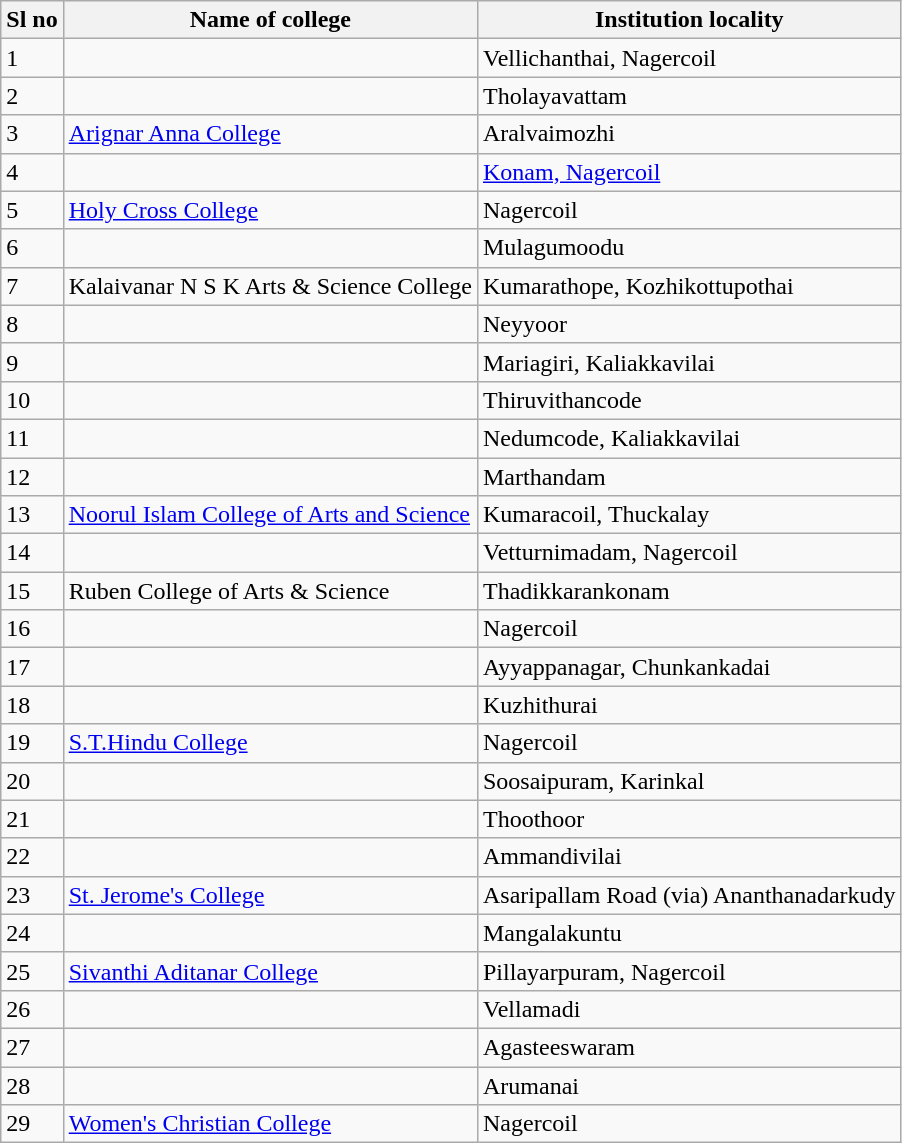<table class="wikitable">
<tr>
<th>Sl no</th>
<th>Name of college</th>
<th>Institution locality</th>
</tr>
<tr>
<td>1</td>
<td></td>
<td>Vellichanthai, Nagercoil</td>
</tr>
<tr>
<td>2</td>
<td></td>
<td>Tholayavattam</td>
</tr>
<tr>
<td>3</td>
<td><a href='#'>Arignar Anna College</a></td>
<td>Aralvaimozhi</td>
</tr>
<tr>
<td>4</td>
<td></td>
<td><a href='#'>Konam, Nagercoil</a></td>
</tr>
<tr>
<td>5</td>
<td><a href='#'>Holy Cross College</a></td>
<td>Nagercoil</td>
</tr>
<tr>
<td>6</td>
<td></td>
<td>Mulagumoodu</td>
</tr>
<tr>
<td>7</td>
<td>Kalaivanar N S K Arts & Science  College</td>
<td>Kumarathope,  Kozhikottupothai</td>
</tr>
<tr>
<td>8</td>
<td></td>
<td>Neyyoor</td>
</tr>
<tr>
<td>9</td>
<td></td>
<td>Mariagiri,  Kaliakkavilai</td>
</tr>
<tr>
<td>10</td>
<td></td>
<td>Thiruvithancode</td>
</tr>
<tr>
<td>11</td>
<td></td>
<td>Nedumcode,  Kaliakkavilai</td>
</tr>
<tr>
<td>12</td>
<td></td>
<td>Marthandam</td>
</tr>
<tr>
<td>13</td>
<td><a href='#'>Noorul Islam College of Arts and  Science</a></td>
<td>Kumaracoil,  Thuckalay</td>
</tr>
<tr>
<td>14</td>
<td></td>
<td>Vetturnimadam, Nagercoil</td>
</tr>
<tr>
<td>15</td>
<td>Ruben College of Arts & Science</td>
<td>Thadikkarankonam</td>
</tr>
<tr>
<td>16</td>
<td></td>
<td>Nagercoil</td>
</tr>
<tr>
<td>17</td>
<td></td>
<td>Ayyappanagar,  Chunkankadai</td>
</tr>
<tr>
<td>18</td>
<td></td>
<td>Kuzhithurai</td>
</tr>
<tr>
<td>19</td>
<td><a href='#'>S.T.Hindu College</a></td>
<td>Nagercoil</td>
</tr>
<tr>
<td>20</td>
<td></td>
<td>Soosaipuram,  Karinkal</td>
</tr>
<tr>
<td>21</td>
<td></td>
<td>Thoothoor</td>
</tr>
<tr>
<td>22</td>
<td></td>
<td>Ammandivilai</td>
</tr>
<tr>
<td>23</td>
<td><a href='#'>St. Jerome's College</a></td>
<td>Asaripallam  Road (via) Ananthanadarkudy</td>
</tr>
<tr>
<td>24</td>
<td></td>
<td>Mangalakuntu</td>
</tr>
<tr>
<td>25</td>
<td><a href='#'>Sivanthi Aditanar College</a></td>
<td>Pillayarpuram,  Nagercoil</td>
</tr>
<tr>
<td>26</td>
<td></td>
<td>Vellamadi</td>
</tr>
<tr>
<td>27</td>
<td></td>
<td>Agasteeswaram</td>
</tr>
<tr>
<td>28</td>
<td></td>
<td>Arumanai</td>
</tr>
<tr>
<td>29</td>
<td><a href='#'>Women's Christian College</a></td>
<td>Nagercoil</td>
</tr>
</table>
